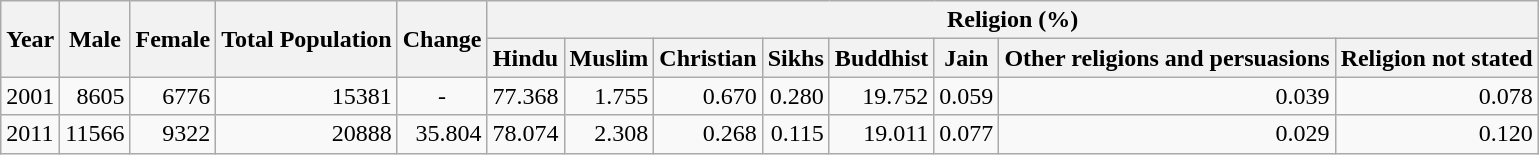<table class="wikitable">
<tr>
<th rowspan="2">Year</th>
<th rowspan="2">Male</th>
<th rowspan="2">Female</th>
<th rowspan="2">Total Population</th>
<th rowspan="2">Change</th>
<th colspan="8">Religion (%)</th>
</tr>
<tr>
<th>Hindu</th>
<th>Muslim</th>
<th>Christian</th>
<th>Sikhs</th>
<th>Buddhist</th>
<th>Jain</th>
<th>Other religions and persuasions</th>
<th>Religion not stated</th>
</tr>
<tr>
<td>2001</td>
<td style="text-align:right;">8605</td>
<td style="text-align:right;">6776</td>
<td style="text-align:right;">15381</td>
<td style="text-align:center;">-</td>
<td style="text-align:right;">77.368</td>
<td style="text-align:right;">1.755</td>
<td style="text-align:right;">0.670</td>
<td style="text-align:right;">0.280</td>
<td style="text-align:right;">19.752</td>
<td style="text-align:right;">0.059</td>
<td style="text-align:right;">0.039</td>
<td style="text-align:right;">0.078</td>
</tr>
<tr>
<td>2011</td>
<td style="text-align:right;">11566</td>
<td style="text-align:right;">9322</td>
<td style="text-align:right;">20888</td>
<td style="text-align:right;">35.804</td>
<td style="text-align:right;">78.074</td>
<td style="text-align:right;">2.308</td>
<td style="text-align:right;">0.268</td>
<td style="text-align:right;">0.115</td>
<td style="text-align:right;">19.011</td>
<td style="text-align:right;">0.077</td>
<td style="text-align:right;">0.029</td>
<td style="text-align:right;">0.120</td>
</tr>
</table>
